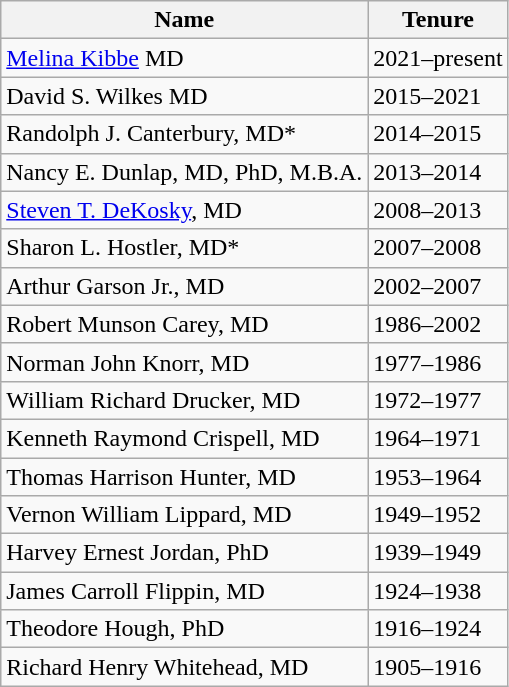<table class="wikitable">
<tr>
<th scope="col">Name</th>
<th scope="col">Tenure</th>
</tr>
<tr>
<td><a href='#'>Melina Kibbe</a> MD</td>
<td>2021–present</td>
</tr>
<tr>
<td>David S. Wilkes MD</td>
<td>2015–2021</td>
</tr>
<tr>
<td>Randolph J. Canterbury, MD*</td>
<td>2014–2015</td>
</tr>
<tr>
<td>Nancy E. Dunlap, MD, PhD, M.B.A.</td>
<td>2013–2014</td>
</tr>
<tr>
<td><a href='#'>Steven T. DeKosky</a>, MD</td>
<td>2008–2013</td>
</tr>
<tr>
<td>Sharon L. Hostler, MD*</td>
<td>2007–2008</td>
</tr>
<tr>
<td>Arthur Garson Jr., MD</td>
<td>2002–2007</td>
</tr>
<tr>
<td>Robert Munson Carey, MD</td>
<td>1986–2002</td>
</tr>
<tr>
<td>Norman John Knorr, MD</td>
<td>1977–1986</td>
</tr>
<tr>
<td>William Richard Drucker, MD</td>
<td>1972–1977</td>
</tr>
<tr>
<td>Kenneth Raymond Crispell, MD</td>
<td>1964–1971</td>
</tr>
<tr>
<td>Thomas Harrison Hunter, MD</td>
<td>1953–1964</td>
</tr>
<tr>
<td>Vernon William Lippard, MD</td>
<td>1949–1952</td>
</tr>
<tr>
<td>Harvey Ernest Jordan, PhD</td>
<td>1939–1949</td>
</tr>
<tr>
<td>James Carroll Flippin, MD</td>
<td>1924–1938</td>
</tr>
<tr>
<td>Theodore Hough, PhD</td>
<td>1916–1924</td>
</tr>
<tr>
<td>Richard Henry Whitehead, MD</td>
<td>1905–1916</td>
</tr>
</table>
